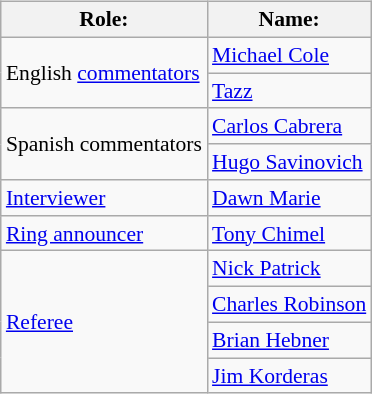<table class=wikitable style="font-size:90%; margin: 0.5em 0 0.5em 1em; float: right; clear: right;">
<tr>
<th>Role:</th>
<th>Name:</th>
</tr>
<tr>
<td rowspan=2>English <a href='#'>commentators</a></td>
<td><a href='#'>Michael Cole</a></td>
</tr>
<tr>
<td><a href='#'>Tazz</a></td>
</tr>
<tr>
<td rowspan=2>Spanish commentators</td>
<td><a href='#'>Carlos Cabrera</a></td>
</tr>
<tr>
<td><a href='#'>Hugo Savinovich</a></td>
</tr>
<tr>
<td><a href='#'>Interviewer</a></td>
<td><a href='#'>Dawn Marie</a></td>
</tr>
<tr>
<td><a href='#'>Ring announcer</a></td>
<td><a href='#'>Tony Chimel</a></td>
</tr>
<tr>
<td rowspan=4><a href='#'>Referee</a></td>
<td><a href='#'>Nick Patrick</a></td>
</tr>
<tr>
<td><a href='#'>Charles Robinson</a></td>
</tr>
<tr>
<td><a href='#'>Brian Hebner</a></td>
</tr>
<tr>
<td><a href='#'>Jim Korderas</a></td>
</tr>
</table>
